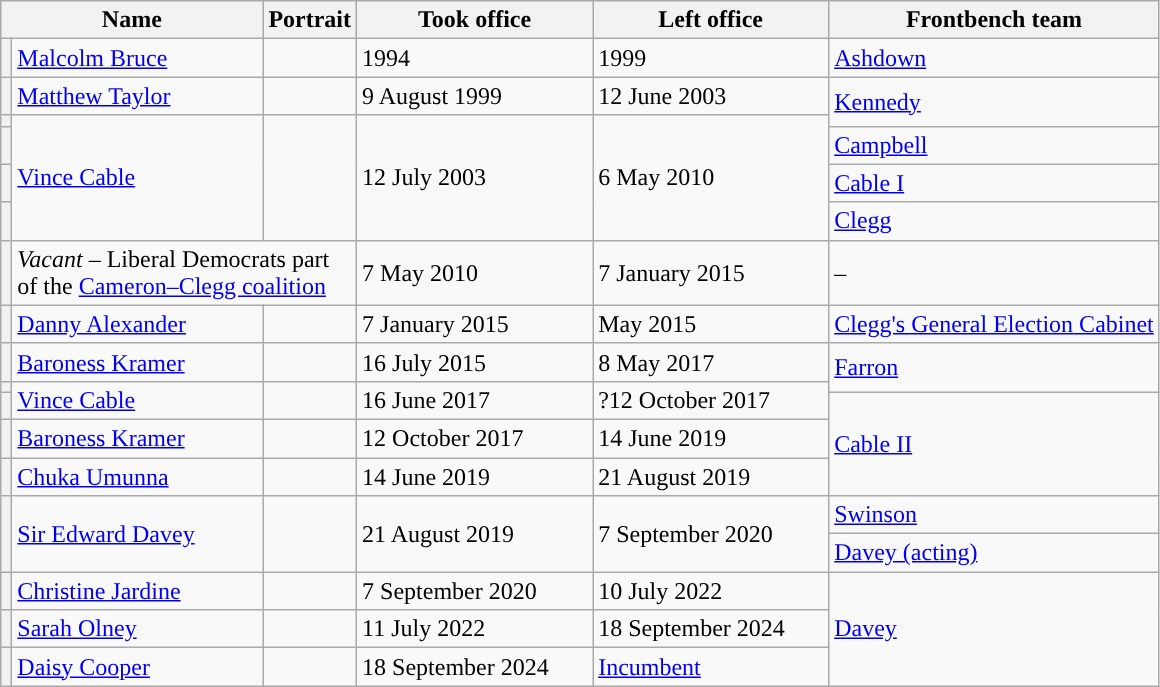<table class="wikitable">
<tr>
<th colspan=2>Name</th>
<th>Portrait</th>
<th width=150>Took office</th>
<th width=150>Left office</th>
<th colspan=2>Frontbench team</th>
</tr>
<tr>
<th style="background-color: "></th>
<td><a href='#'>Malcolm Bruce</a></td>
<td></td>
<td>1994</td>
<td>1999</td>
<td><a href='#'>Ashdown</a></td>
</tr>
<tr>
<th style="background-color: "></th>
<td><a href='#'>Matthew Taylor</a></td>
<td></td>
<td>9 August 1999</td>
<td>12 June 2003</td>
<td rowspan=2><a href='#'>Kennedy</a></td>
</tr>
<tr>
<th style="background-color: "></th>
<td rowspan="4" width=160><a href='#'>Vince Cable</a></td>
<td rowspan="4"></td>
<td rowspan="4">12 July 2003</td>
<td rowspan="4">6 May 2010</td>
</tr>
<tr>
<th style="background-color: "></th>
<td><a href='#'>Campbell</a></td>
</tr>
<tr>
<th style="background-color: "></th>
<td><a href='#'>Cable I</a></td>
</tr>
<tr>
<th style="background-color: "></th>
<td><a href='#'>Clegg</a></td>
</tr>
<tr>
<th></th>
<td width=160 colspan="2"><em>Vacant</em> – Liberal Democrats part of the <a href='#'>Cameron–Clegg coalition</a></td>
<td>7 May 2010</td>
<td>7 January 2015</td>
<td>–</td>
</tr>
<tr>
<th style="background-color: "></th>
<td width=160><a href='#'>Danny Alexander</a></td>
<td></td>
<td>7 January 2015</td>
<td>May 2015</td>
<td><a href='#'>Clegg's General Election Cabinet</a></td>
</tr>
<tr>
<th style="background-color: "></th>
<td width=160><a href='#'>Baroness Kramer</a></td>
<td></td>
<td>16 July 2015</td>
<td>8 May 2017</td>
<td rowspan=2><a href='#'>Farron</a></td>
</tr>
<tr>
<th style="background-color: "></th>
<td rowspan="2" width=160><a href='#'>Vince Cable</a></td>
<td rowspan="2"></td>
<td rowspan="2">16 June 2017</td>
<td rowspan="2">?12 October 2017</td>
</tr>
<tr>
<th style="background-color: "></th>
<td rowspan="3"><a href='#'>Cable II</a></td>
</tr>
<tr>
<th style="background-color: "></th>
<td width=160><a href='#'>Baroness Kramer</a></td>
<td></td>
<td>12 October 2017</td>
<td>14 June 2019</td>
</tr>
<tr>
<th style="background-color: "></th>
<td width=160><a href='#'>Chuka Umunna</a></td>
<td></td>
<td>14 June 2019</td>
<td>21 August 2019</td>
</tr>
<tr>
<th rowspan="2" style="background-color: "></th>
<td rowspan="2" width=160><a href='#'>Sir Edward Davey</a></td>
<td rowspan="2"></td>
<td rowspan="2">21 August 2019</td>
<td rowspan="2">7 September 2020</td>
<td><a href='#'>Swinson</a></td>
</tr>
<tr>
<td><a href='#'>Davey (acting)</a></td>
</tr>
<tr>
<th style="background-color: "></th>
<td width=160><a href='#'>Christine Jardine</a></td>
<td></td>
<td>7 September 2020</td>
<td>10 July 2022</td>
<td rowspan="3"><a href='#'>Davey</a></td>
</tr>
<tr>
<th style="background-color: "></th>
<td width=160><a href='#'>Sarah Olney</a></td>
<td></td>
<td>11 July 2022</td>
<td>18 September 2024</td>
</tr>
<tr>
<th style="background-color: "></th>
<td width=160><a href='#'>Daisy Cooper</a></td>
<td></td>
<td>18 September 2024</td>
<td><a href='#'>Incumbent</a></td>
</tr>
</table>
